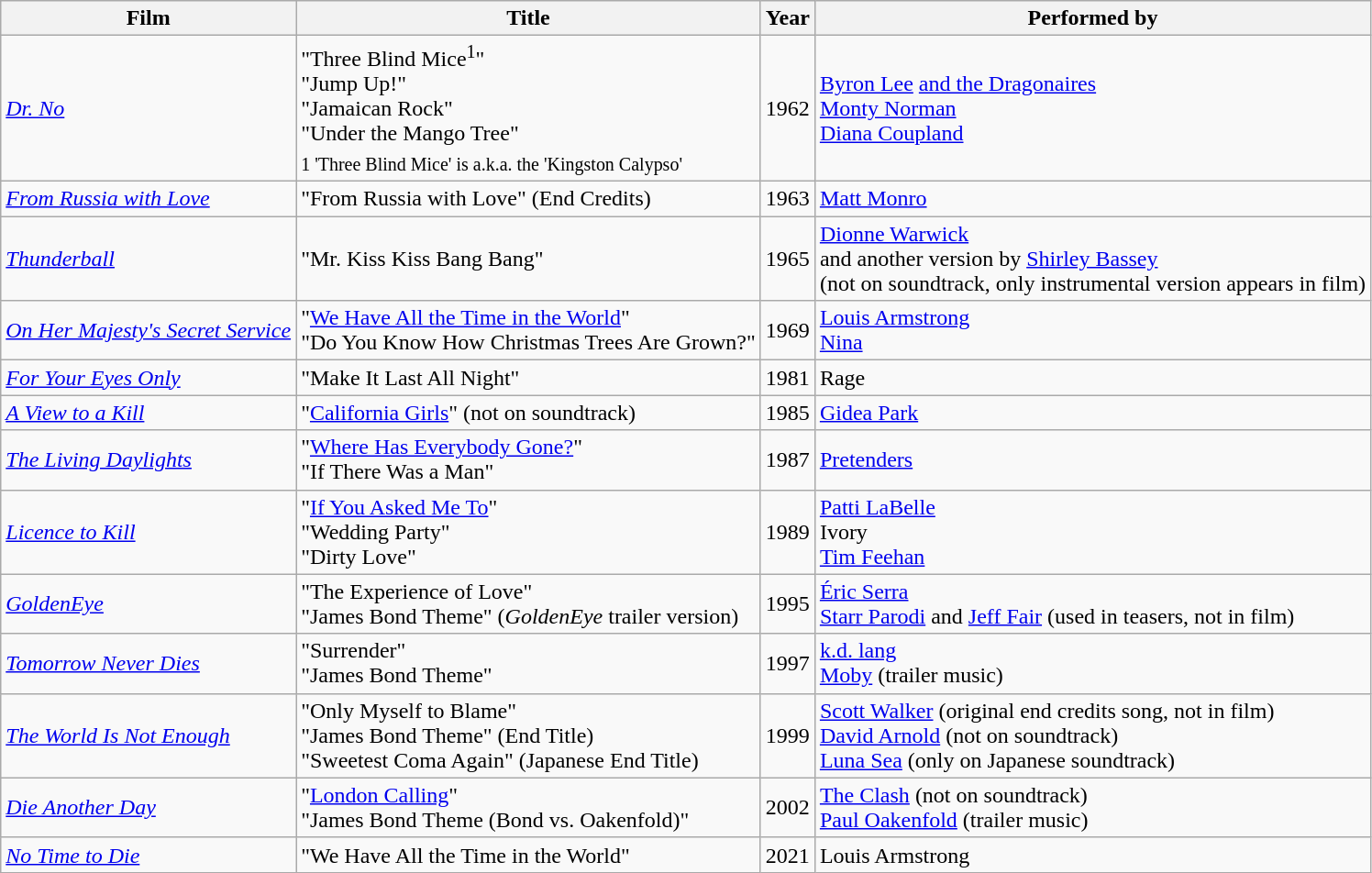<table class="wikitable">
<tr>
<th>Film</th>
<th>Title</th>
<th>Year</th>
<th>Performed by</th>
</tr>
<tr>
<td><em><a href='#'>Dr. No</a></em></td>
<td>"Three Blind Mice<sup>1</sup>"<br> "Jump Up!"  <br> "Jamaican Rock" <br> "Under the Mango Tree"<br><sub>1 'Three Blind Mice' is a.k.a. the 'Kingston Calypso'</sub></td>
<td>1962</td>
<td><a href='#'>Byron Lee</a> <a href='#'>and the Dragonaires</a> <br><a href='#'>Monty Norman</a> <br><a href='#'>Diana Coupland</a></td>
</tr>
<tr>
<td><em><a href='#'>From Russia with Love</a></em></td>
<td>"From Russia with Love" (End Credits)</td>
<td>1963</td>
<td><a href='#'>Matt Monro</a></td>
</tr>
<tr>
<td><em><a href='#'>Thunderball</a></em></td>
<td>"Mr. Kiss Kiss Bang Bang"</td>
<td>1965</td>
<td><a href='#'>Dionne Warwick</a><br>and another version by <a href='#'>Shirley Bassey</a><br>(not on soundtrack, only instrumental version appears in film)</td>
</tr>
<tr>
<td><em><a href='#'>On Her Majesty's Secret Service</a></em></td>
<td>"<a href='#'>We Have All the Time in the World</a>" <br> "Do You Know How Christmas Trees Are Grown?"</td>
<td>1969</td>
<td><a href='#'>Louis Armstrong</a> <br><a href='#'>Nina</a></td>
</tr>
<tr>
<td><em><a href='#'>For Your Eyes Only</a></em></td>
<td>"Make It Last All Night"</td>
<td>1981</td>
<td>Rage</td>
</tr>
<tr>
<td><em><a href='#'>A View to a Kill</a></em></td>
<td>"<a href='#'>California Girls</a>" (not on soundtrack)</td>
<td>1985</td>
<td><a href='#'>Gidea Park</a></td>
</tr>
<tr>
<td><em><a href='#'>The Living Daylights</a></em></td>
<td>"<a href='#'>Where Has Everybody Gone?</a>" <br> "If There Was a Man"</td>
<td>1987</td>
<td><a href='#'>Pretenders</a></td>
</tr>
<tr>
<td><em><a href='#'>Licence to Kill</a></em></td>
<td>"<a href='#'>If You Asked Me To</a>"<br>"Wedding Party"<br>"Dirty Love"</td>
<td>1989</td>
<td><a href='#'>Patti LaBelle</a><br>Ivory<br><a href='#'>Tim Feehan</a></td>
</tr>
<tr>
<td><em><a href='#'>GoldenEye</a></em></td>
<td>"The Experience of Love"<br>"James Bond Theme" (<em>GoldenEye</em> trailer version)</td>
<td>1995</td>
<td><a href='#'>Éric Serra</a><br><a href='#'>Starr Parodi</a> and <a href='#'>Jeff Fair</a> (used in teasers, not in film)</td>
</tr>
<tr>
<td><em><a href='#'>Tomorrow Never Dies</a></em></td>
<td>"Surrender"<br>"James Bond Theme"</td>
<td>1997</td>
<td><a href='#'>k.d. lang</a><br><a href='#'>Moby</a> (trailer music)</td>
</tr>
<tr>
<td><em><a href='#'>The World Is Not Enough</a></em></td>
<td>"Only Myself to Blame"<br>"James Bond Theme" (End Title)<br>"Sweetest Coma Again" (Japanese End Title)</td>
<td>1999</td>
<td><a href='#'>Scott Walker</a> (original end credits song, not in film)<br><a href='#'>David Arnold</a> (not on soundtrack)<br><a href='#'>Luna Sea</a> (only on Japanese soundtrack)</td>
</tr>
<tr>
<td><em><a href='#'>Die Another Day</a></em></td>
<td>"<a href='#'>London Calling</a>"<br>"James Bond Theme (Bond vs. Oakenfold)"</td>
<td>2002</td>
<td><a href='#'>The Clash</a> (not on soundtrack)<br><a href='#'>Paul Oakenfold</a> (trailer music)</td>
</tr>
<tr>
<td><em><a href='#'>No Time to Die</a></em></td>
<td>"We Have All the Time in the World"</td>
<td>2021</td>
<td>Louis Armstrong</td>
</tr>
</table>
